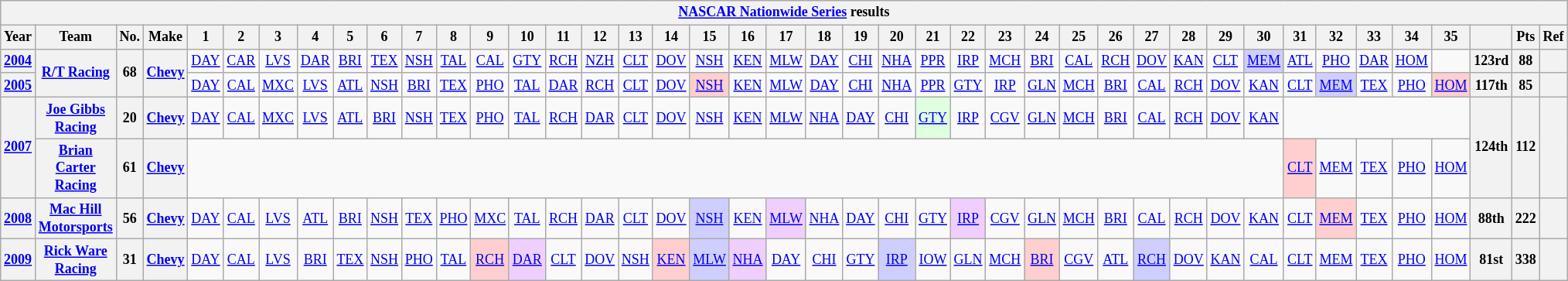<table class="wikitable" style="text-align:center; font-size:75%">
<tr>
<th colspan="42"><a href='#'>NASCAR Nationwide Series</a> results</th>
</tr>
<tr>
<th>Year</th>
<th>Team</th>
<th>No.</th>
<th>Make</th>
<th>1</th>
<th>2</th>
<th>3</th>
<th>4</th>
<th>5</th>
<th>6</th>
<th>7</th>
<th>8</th>
<th>9</th>
<th>10</th>
<th>11</th>
<th>12</th>
<th>13</th>
<th>14</th>
<th>15</th>
<th>16</th>
<th>17</th>
<th>18</th>
<th>19</th>
<th>20</th>
<th>21</th>
<th>22</th>
<th>23</th>
<th>24</th>
<th>25</th>
<th>26</th>
<th>27</th>
<th>28</th>
<th>29</th>
<th>30</th>
<th>31</th>
<th>32</th>
<th>33</th>
<th>34</th>
<th>35</th>
<th></th>
<th>Pts</th>
<th>Ref</th>
</tr>
<tr>
<th><a href='#'>2004</a></th>
<th rowspan=2><a href='#'>R/T Racing</a></th>
<th rowspan=2>68</th>
<th rowspan=2><a href='#'>Chevy</a></th>
<td><a href='#'>DAY</a></td>
<td><a href='#'>CAR</a></td>
<td><a href='#'>LVS</a></td>
<td><a href='#'>DAR</a></td>
<td><a href='#'>BRI</a></td>
<td><a href='#'>TEX</a></td>
<td><a href='#'>NSH</a></td>
<td><a href='#'>TAL</a></td>
<td><a href='#'>CAL</a></td>
<td><a href='#'>GTY</a></td>
<td><a href='#'>RCH</a></td>
<td><a href='#'>NZH</a></td>
<td><a href='#'>CLT</a></td>
<td><a href='#'>DOV</a></td>
<td><a href='#'>NSH</a></td>
<td><a href='#'>KEN</a></td>
<td><a href='#'>MLW</a></td>
<td><a href='#'>DAY</a></td>
<td><a href='#'>CHI</a></td>
<td><a href='#'>NHA</a></td>
<td><a href='#'>PPR</a></td>
<td><a href='#'>IRP</a></td>
<td><a href='#'>MCH</a></td>
<td><a href='#'>BRI</a></td>
<td><a href='#'>CAL</a></td>
<td><a href='#'>RCH</a></td>
<td><a href='#'>DOV</a></td>
<td><a href='#'>KAN</a></td>
<td><a href='#'>CLT</a></td>
<td style="background-color:#CFCFFF"><a href='#'>MEM</a><br></td>
<td><a href='#'>ATL</a></td>
<td><a href='#'>PHO</a></td>
<td><a href='#'>DAR</a></td>
<td><a href='#'>HOM</a></td>
<td></td>
<th>123rd</th>
<th>88</th>
<th></th>
</tr>
<tr>
<th><a href='#'>2005</a></th>
<td><a href='#'>DAY</a></td>
<td><a href='#'>CAL</a></td>
<td><a href='#'>MXC</a></td>
<td><a href='#'>LVS</a></td>
<td><a href='#'>ATL</a></td>
<td><a href='#'>NSH</a></td>
<td><a href='#'>BRI</a></td>
<td><a href='#'>TEX</a></td>
<td><a href='#'>PHO</a></td>
<td><a href='#'>TAL</a></td>
<td><a href='#'>DAR</a></td>
<td><a href='#'>RCH</a></td>
<td><a href='#'>CLT</a></td>
<td><a href='#'>DOV</a></td>
<td style="background:#FFCFCF;"><a href='#'>NSH</a><br></td>
<td><a href='#'>KEN</a></td>
<td><a href='#'>MLW</a></td>
<td><a href='#'>DAY</a></td>
<td><a href='#'>CHI</a></td>
<td><a href='#'>NHA</a></td>
<td><a href='#'>PPR</a></td>
<td><a href='#'>GTY</a></td>
<td><a href='#'>IRP</a></td>
<td><a href='#'>GLN</a></td>
<td><a href='#'>MCH</a></td>
<td><a href='#'>BRI</a></td>
<td><a href='#'>CAL</a></td>
<td><a href='#'>RCH</a></td>
<td><a href='#'>DOV</a></td>
<td><a href='#'>KAN</a></td>
<td><a href='#'>CLT</a></td>
<td style="background-color:#CFCFFF"><a href='#'>MEM</a><br></td>
<td><a href='#'>TEX</a></td>
<td><a href='#'>PHO</a></td>
<td style="background:#FFCFCF;"><a href='#'>HOM</a><br></td>
<th>117th</th>
<th>85</th>
<th></th>
</tr>
<tr>
<th rowspan=2><a href='#'>2007</a></th>
<th><a href='#'>Joe Gibbs Racing</a></th>
<th>20</th>
<th><a href='#'>Chevy</a></th>
<td><a href='#'>DAY</a></td>
<td><a href='#'>CAL</a></td>
<td><a href='#'>MXC</a></td>
<td><a href='#'>LVS</a></td>
<td><a href='#'>ATL</a></td>
<td><a href='#'>BRI</a></td>
<td><a href='#'>NSH</a></td>
<td><a href='#'>TEX</a></td>
<td><a href='#'>PHO</a></td>
<td><a href='#'>TAL</a></td>
<td><a href='#'>RCH</a></td>
<td><a href='#'>DAR</a></td>
<td><a href='#'>CLT</a></td>
<td><a href='#'>DOV</a></td>
<td><a href='#'>NSH</a></td>
<td><a href='#'>KEN</a></td>
<td><a href='#'>MLW</a></td>
<td><a href='#'>NHA</a></td>
<td><a href='#'>DAY</a></td>
<td><a href='#'>CHI</a></td>
<td style="background-color:#DFFFDF"><a href='#'>GTY</a><br></td>
<td><a href='#'>IRP</a></td>
<td><a href='#'>CGV</a></td>
<td><a href='#'>GLN</a></td>
<td><a href='#'>MCH</a></td>
<td><a href='#'>BRI</a></td>
<td><a href='#'>CAL</a></td>
<td><a href='#'>RCH</a></td>
<td><a href='#'>DOV</a></td>
<td><a href='#'>KAN</a></td>
<td colspan=5></td>
<th rowspan=2>124th</th>
<th rowspan=2>112</th>
<th rowspan=2></th>
</tr>
<tr>
<th><a href='#'>Brian Carter Racing</a></th>
<th>61</th>
<th><a href='#'>Chevy</a></th>
<td colspan=30></td>
<td style="background:#FFCFCF;"><a href='#'>CLT</a><br></td>
<td><a href='#'>MEM</a></td>
<td><a href='#'>TEX</a></td>
<td><a href='#'>PHO</a></td>
<td><a href='#'>HOM</a></td>
</tr>
<tr>
<th><a href='#'>2008</a></th>
<th><a href='#'>Mac Hill Motorsports</a></th>
<th>56</th>
<th><a href='#'>Chevy</a></th>
<td><a href='#'>DAY</a></td>
<td><a href='#'>CAL</a></td>
<td><a href='#'>LVS</a></td>
<td><a href='#'>ATL</a></td>
<td><a href='#'>BRI</a></td>
<td><a href='#'>NSH</a></td>
<td><a href='#'>TEX</a></td>
<td><a href='#'>PHO</a></td>
<td><a href='#'>MXC</a></td>
<td><a href='#'>TAL</a></td>
<td><a href='#'>RCH</a></td>
<td><a href='#'>DAR</a></td>
<td><a href='#'>CLT</a></td>
<td><a href='#'>DOV</a></td>
<td style="background-color:#CFCFFF"><a href='#'>NSH</a><br></td>
<td><a href='#'>KEN</a></td>
<td style="background-color:#EFCFFF"><a href='#'>MLW</a><br></td>
<td><a href='#'>NHA</a></td>
<td><a href='#'>DAY</a></td>
<td><a href='#'>CHI</a></td>
<td><a href='#'>GTY</a></td>
<td style="background-color:#EFCFFF"><a href='#'>IRP</a><br></td>
<td><a href='#'>CGV</a></td>
<td><a href='#'>GLN</a></td>
<td><a href='#'>MCH</a></td>
<td><a href='#'>BRI</a></td>
<td><a href='#'>CAL</a></td>
<td><a href='#'>RCH</a></td>
<td><a href='#'>DOV</a></td>
<td><a href='#'>KAN</a></td>
<td><a href='#'>CLT</a></td>
<td style="background:#FFCFCF;"><a href='#'>MEM</a><br></td>
<td><a href='#'>TEX</a></td>
<td><a href='#'>PHO</a></td>
<td><a href='#'>HOM</a></td>
<th>88th</th>
<th>222</th>
<th></th>
</tr>
<tr>
<th><a href='#'>2009</a></th>
<th><a href='#'>Rick Ware Racing</a></th>
<th>31</th>
<th><a href='#'>Chevy</a></th>
<td><a href='#'>DAY</a></td>
<td><a href='#'>CAL</a></td>
<td><a href='#'>LVS</a></td>
<td><a href='#'>BRI</a></td>
<td><a href='#'>TEX</a></td>
<td><a href='#'>NSH</a></td>
<td><a href='#'>PHO</a></td>
<td><a href='#'>TAL</a></td>
<td style="background:#FFCFCF;"><a href='#'>RCH</a><br></td>
<td style="background-color:#EFCFFF"><a href='#'>DAR</a><br></td>
<td><a href='#'>CLT</a></td>
<td><a href='#'>DOV</a></td>
<td><a href='#'>NSH</a></td>
<td style="background:#FFCFCF;"><a href='#'>KEN</a><br></td>
<td style="background-color:#CFCFFF"><a href='#'>MLW</a><br></td>
<td style="background-color:#EFCFFF"><a href='#'>NHA</a><br></td>
<td><a href='#'>DAY</a></td>
<td><a href='#'>CHI</a></td>
<td><a href='#'>GTY</a></td>
<td style="background-color:#CFCFFF"><a href='#'>IRP</a><br></td>
<td><a href='#'>IOW</a></td>
<td><a href='#'>GLN</a></td>
<td><a href='#'>MCH</a></td>
<td style="background:#FFCFCF;"><a href='#'>BRI</a><br></td>
<td><a href='#'>CGV</a></td>
<td><a href='#'>ATL</a></td>
<td style="background-color:#CFCFFF"><a href='#'>RCH</a><br></td>
<td><a href='#'>DOV</a></td>
<td><a href='#'>KAN</a></td>
<td><a href='#'>CAL</a></td>
<td><a href='#'>CLT</a></td>
<td><a href='#'>MEM</a></td>
<td><a href='#'>TEX</a></td>
<td><a href='#'>PHO</a></td>
<td><a href='#'>HOM</a></td>
<th>81st</th>
<th>338</th>
<th></th>
</tr>
</table>
